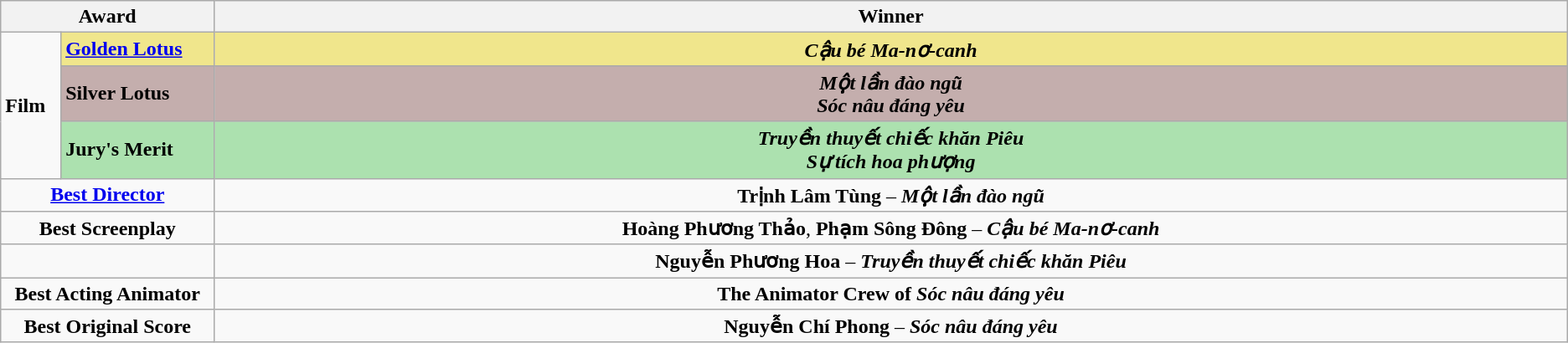<table class=wikitable>
<tr>
<th width="12%" colspan="2">Award</th>
<th width="76%">Winner</th>
</tr>
<tr>
<td rowspan="3"><strong>Film</strong></td>
<td style="background:#F0E68C"><strong><a href='#'>Golden Lotus</a></strong></td>
<td style="background:#F0E68C" align=center><strong><em>Cậu bé Ma-nơ-canh</em></strong></td>
</tr>
<tr>
<td style="background:#C4AEAD"><strong>Silver Lotus</strong></td>
<td style="background:#C4AEAD" align=center><strong><em>Một lần đào ngũ</em></strong><br><strong><em>Sóc nâu đáng yêu</em></strong></td>
</tr>
<tr>
<td style="background:#ACE1AF"><strong>Jury's Merit</strong></td>
<td style="background:#ACE1AF" align=center><strong><em>Truyền thuyết chiếc khăn Piêu</em></strong><br><strong><em>Sự tích hoa phượng</em></strong></td>
</tr>
<tr>
<td colspan="2" align=center><strong><a href='#'>Best Director</a></strong></td>
<td align=center><strong>Trịnh Lâm Tùng</strong> – <strong><em>	Một lần đào ngũ</em></strong></td>
</tr>
<tr>
<td colspan="2" align=center><strong>Best Screenplay</strong></td>
<td align=center><strong>Hoàng Phương Thảo</strong>, <strong>Phạm Sông Đông</strong> – <strong><em>Cậu bé Ma-nơ-canh</em></strong></td>
</tr>
<tr>
<td colspan="2" align=center><strong></strong></td>
<td align=center><strong>Nguyễn Phương Hoa</strong> – <strong><em>Truyền thuyết chiếc khăn Piêu</em></strong></td>
</tr>
<tr>
<td colspan="2" align=center><strong>Best Acting Animator</strong></td>
<td align=center><strong>The Animator Crew of</strong> <strong><em>Sóc nâu đáng yêu</em></strong></td>
</tr>
<tr>
<td colspan="2" align=center><strong>Best Original Score</strong></td>
<td align=center><strong>Nguyễn Chí Phong</strong> – <strong><em>Sóc nâu đáng yêu</em></strong></td>
</tr>
</table>
